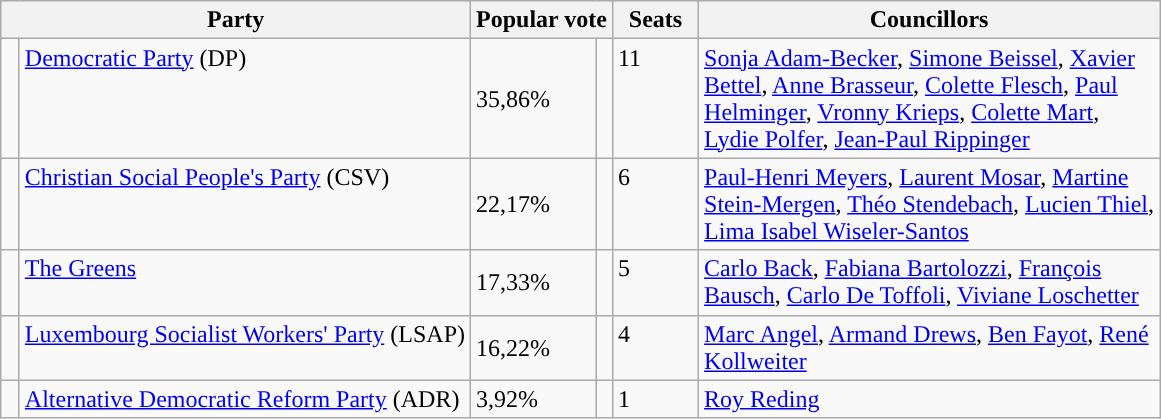<table class="wikitable">
<tr>
<th colspan=2 width=300px>Party</th>
<th colspan="2">Popular vote</th>
<th width=50px>Seats</th>
<th width=300px>Councillors</th>
</tr>
<tr>
<td width=5px style="background-color: "></td>
<td valign=top><a href='#'>Democratic Party</a> (DP)</td>
<td>35,86%</td>
<td></td>
<td valign=top>11</td>
<td><a href='#'>Sonja Adam-Becker</a>, <a href='#'>Simone Beissel</a>, <a href='#'>Xavier Bettel</a>, <a href='#'>Anne Brasseur</a>, <a href='#'>Colette Flesch</a>, <a href='#'>Paul Helminger</a>, <a href='#'>Vronny Krieps</a>, <a href='#'>Colette Mart</a>, <a href='#'>Lydie Polfer</a>, <a href='#'>Jean-Paul Rippinger</a></td>
</tr>
<tr>
<td style="background-color: "></td>
<td valign=top><a href='#'>Christian Social People's Party</a> (CSV)</td>
<td>22,17%</td>
<td></td>
<td valign=top>6</td>
<td><a href='#'>Paul-Henri Meyers</a>, <a href='#'>Laurent Mosar</a>, <a href='#'>Martine Stein-Mergen</a>, <a href='#'>Théo Stendebach</a>, <a href='#'>Lucien Thiel</a>, <a href='#'>Lima Isabel Wiseler-Santos</a></td>
</tr>
<tr>
<td style="background-color: "></td>
<td valign=top><a href='#'>The Greens</a></td>
<td>17,33%</td>
<td></td>
<td valign=top>5</td>
<td><a href='#'>Carlo Back</a>, <a href='#'>Fabiana Bartolozzi</a>, <a href='#'>François Bausch</a>, <a href='#'>Carlo De Toffoli</a>, <a href='#'>Viviane Loschetter</a></td>
</tr>
<tr>
<td style="background-color: "></td>
<td valign=top><a href='#'>Luxembourg Socialist Workers' Party</a> (LSAP)</td>
<td>16,22%</td>
<td></td>
<td valign=top>4</td>
<td><a href='#'>Marc Angel</a>, <a href='#'>Armand Drews</a>, <a href='#'>Ben Fayot</a>, <a href='#'>René Kollweiter</a></td>
</tr>
<tr>
<td style="background-color: "></td>
<td valign=top><a href='#'>Alternative Democratic Reform Party</a> (ADR)</td>
<td>3,92%</td>
<td></td>
<td valign=top>1</td>
<td><a href='#'>Roy Reding</a></td>
</tr>
</table>
